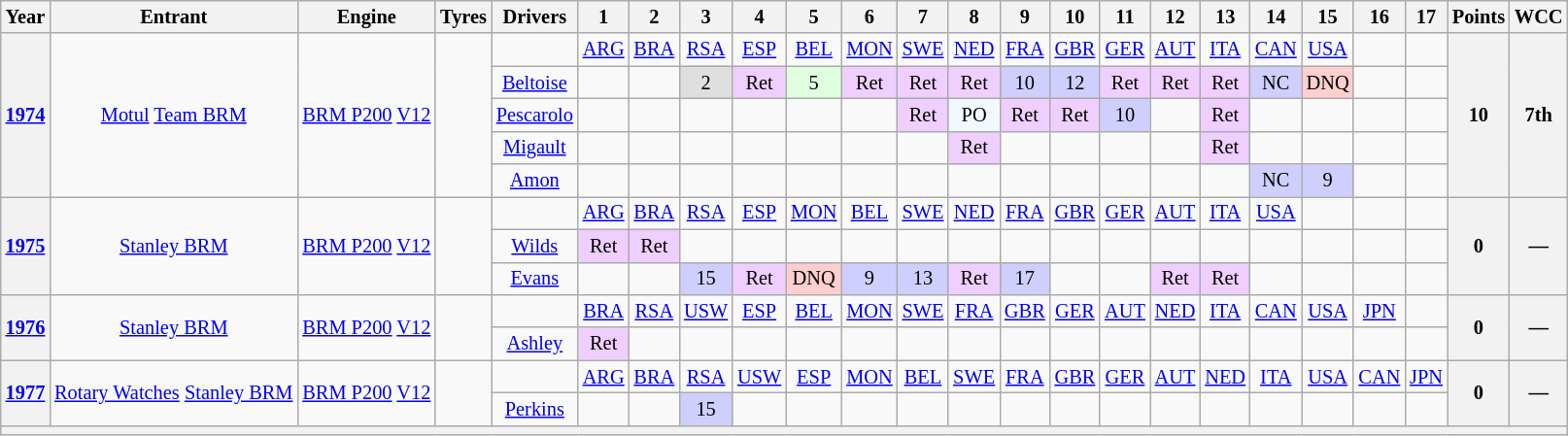<table class="wikitable" style="text-align:center; font-size:85%">
<tr>
<th>Year</th>
<th>Entrant</th>
<th>Engine</th>
<th>Tyres</th>
<th>Drivers</th>
<th>1</th>
<th>2</th>
<th>3</th>
<th>4</th>
<th>5</th>
<th>6</th>
<th>7</th>
<th>8</th>
<th>9</th>
<th>10</th>
<th>11</th>
<th>12</th>
<th>13</th>
<th>14</th>
<th>15</th>
<th>16</th>
<th>17</th>
<th>Points</th>
<th>WCC</th>
</tr>
<tr>
<th rowspan="5"><a href='#'>1974</a></th>
<td rowspan="5"><a href='#'>Motul</a> <a href='#'>Team BRM</a></td>
<td rowspan="5"><a href='#'>BRM P200</a> <a href='#'>V12</a></td>
<td rowspan="5"></td>
<td></td>
<td><a href='#'>ARG</a></td>
<td><a href='#'>BRA</a></td>
<td><a href='#'>RSA</a></td>
<td><a href='#'>ESP</a></td>
<td><a href='#'>BEL</a></td>
<td><a href='#'>MON</a></td>
<td><a href='#'>SWE</a></td>
<td><a href='#'>NED</a></td>
<td><a href='#'>FRA</a></td>
<td><a href='#'>GBR</a></td>
<td><a href='#'>GER</a></td>
<td><a href='#'>AUT</a></td>
<td><a href='#'>ITA</a></td>
<td><a href='#'>CAN</a></td>
<td><a href='#'>USA</a></td>
<td></td>
<td></td>
<th rowspan="5">10</th>
<th rowspan="5">7th</th>
</tr>
<tr>
<td><a href='#'>Beltoise</a></td>
<td></td>
<td></td>
<td style="background-color:#DFDFDF;">2</td>
<td style="background:#EFCFFF;">Ret</td>
<td style="background:#DFFFDF;">5</td>
<td style="background:#EFCFFF;">Ret</td>
<td style="background:#EFCFFF;">Ret</td>
<td style="background:#EFCFFF;">Ret</td>
<td style="background:#CFCFFF;">10</td>
<td style="background:#CFCFFF;">12</td>
<td style="background:#EFCFFF;">Ret</td>
<td style="background:#EFCFFF;">Ret</td>
<td style="background:#EFCFFF;">Ret</td>
<td style="background:#CFCFFF;">NC</td>
<td style="background:#FFCFCF;">DNQ</td>
<td></td>
<td></td>
</tr>
<tr>
<td><a href='#'>Pescarolo</a></td>
<td></td>
<td></td>
<td></td>
<td></td>
<td></td>
<td></td>
<td style="background:#EFCFFF;">Ret</td>
<td style="background:#F1F8FF;">PO</td>
<td style="background:#EFCFFF;">Ret</td>
<td style="background:#EFCFFF;">Ret</td>
<td style="background:#CFCFFF;">10</td>
<td></td>
<td style="background:#EFCFFF;">Ret</td>
<td></td>
<td></td>
<td></td>
<td></td>
</tr>
<tr>
<td><a href='#'>Migault</a></td>
<td></td>
<td></td>
<td></td>
<td></td>
<td></td>
<td></td>
<td></td>
<td style="background:#EFCFFF;">Ret</td>
<td></td>
<td></td>
<td></td>
<td></td>
<td style="background:#EFCFFF;">Ret</td>
<td></td>
<td></td>
<td></td>
<td></td>
</tr>
<tr>
<td><a href='#'>Amon</a></td>
<td></td>
<td></td>
<td></td>
<td></td>
<td></td>
<td></td>
<td></td>
<td></td>
<td></td>
<td></td>
<td></td>
<td></td>
<td></td>
<td style="background:#CFCFFF;">NC</td>
<td style="background:#CFCFFF;">9</td>
<td></td>
<td></td>
</tr>
<tr>
<th rowspan="3"><a href='#'>1975</a></th>
<td rowspan="3"><a href='#'>Stanley BRM</a></td>
<td rowspan="3"><a href='#'>BRM P200</a> <a href='#'>V12</a></td>
<td rowspan="3"></td>
<td></td>
<td><a href='#'>ARG</a></td>
<td><a href='#'>BRA</a></td>
<td><a href='#'>RSA</a></td>
<td><a href='#'>ESP</a></td>
<td><a href='#'>MON</a></td>
<td><a href='#'>BEL</a></td>
<td><a href='#'>SWE</a></td>
<td><a href='#'>NED</a></td>
<td><a href='#'>FRA</a></td>
<td><a href='#'>GBR</a></td>
<td><a href='#'>GER</a></td>
<td><a href='#'>AUT</a></td>
<td><a href='#'>ITA</a></td>
<td><a href='#'>USA</a></td>
<td></td>
<td></td>
<td></td>
<th rowspan="3">0</th>
<th rowspan="3">—</th>
</tr>
<tr>
<td><a href='#'>Wilds</a></td>
<td style="background:#EFCFFF;">Ret</td>
<td style="background:#EFCFFF;">Ret</td>
<td></td>
<td></td>
<td></td>
<td></td>
<td></td>
<td></td>
<td></td>
<td></td>
<td></td>
<td></td>
<td></td>
<td></td>
<td></td>
<td></td>
<td></td>
</tr>
<tr>
<td><a href='#'>Evans</a></td>
<td></td>
<td></td>
<td style="background:#CFCFFF;">15</td>
<td style="background:#EFCFFF;">Ret</td>
<td style="background:#FFCFCF;">DNQ</td>
<td style="background:#CFCFFF;">9</td>
<td style="background:#CFCFFF;">13</td>
<td style="background:#EFCFFF;">Ret</td>
<td style="background:#CFCFFF;">17</td>
<td></td>
<td></td>
<td style="background:#EFCFFF;">Ret</td>
<td style="background:#EFCFFF;">Ret</td>
<td></td>
<td></td>
<td></td>
<td></td>
</tr>
<tr>
<th rowspan="2"><a href='#'>1976</a></th>
<td rowspan="2"><a href='#'>Stanley BRM</a></td>
<td rowspan="2"><a href='#'>BRM P200</a> <a href='#'>V12</a></td>
<td rowspan="2"></td>
<td></td>
<td><a href='#'>BRA</a></td>
<td><a href='#'>RSA</a></td>
<td><a href='#'>USW</a></td>
<td><a href='#'>ESP</a></td>
<td><a href='#'>BEL</a></td>
<td><a href='#'>MON</a></td>
<td><a href='#'>SWE</a></td>
<td><a href='#'>FRA</a></td>
<td><a href='#'>GBR</a></td>
<td><a href='#'>GER</a></td>
<td><a href='#'>AUT</a></td>
<td><a href='#'>NED</a></td>
<td><a href='#'>ITA</a></td>
<td><a href='#'>CAN</a></td>
<td><a href='#'>USA</a></td>
<td><a href='#'>JPN</a></td>
<td></td>
<th rowspan="2">0</th>
<th rowspan="2">—</th>
</tr>
<tr>
<td><a href='#'>Ashley</a></td>
<td style="background:#EFCFFF;">Ret</td>
<td></td>
<td></td>
<td></td>
<td></td>
<td></td>
<td></td>
<td></td>
<td></td>
<td></td>
<td></td>
<td></td>
<td></td>
<td></td>
<td></td>
<td></td>
<td></td>
</tr>
<tr>
<th rowspan="2"><a href='#'>1977</a></th>
<td rowspan="2"><a href='#'>Rotary Watches</a> <a href='#'>Stanley BRM</a></td>
<td rowspan="2"><a href='#'>BRM P200</a> <a href='#'>V12</a></td>
<td rowspan="2"></td>
<td></td>
<td><a href='#'>ARG</a></td>
<td><a href='#'>BRA</a></td>
<td><a href='#'>RSA</a></td>
<td><a href='#'>USW</a></td>
<td><a href='#'>ESP</a></td>
<td><a href='#'>MON</a></td>
<td><a href='#'>BEL</a></td>
<td><a href='#'>SWE</a></td>
<td><a href='#'>FRA</a></td>
<td><a href='#'>GBR</a></td>
<td><a href='#'>GER</a></td>
<td><a href='#'>AUT</a></td>
<td><a href='#'>NED</a></td>
<td><a href='#'>ITA</a></td>
<td><a href='#'>USA</a></td>
<td><a href='#'>CAN</a></td>
<td><a href='#'>JPN</a></td>
<th rowspan="2">0</th>
<th rowspan="2">—</th>
</tr>
<tr>
<td><a href='#'>Perkins</a></td>
<td></td>
<td></td>
<td style="background:#CFCFFF;">15</td>
<td></td>
<td></td>
<td></td>
<td></td>
<td></td>
<td></td>
<td></td>
<td></td>
<td></td>
<td></td>
<td></td>
<td></td>
<td></td>
<td></td>
</tr>
<tr>
<th colspan="24"></th>
</tr>
</table>
